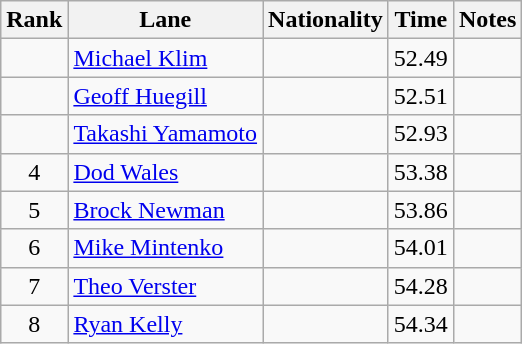<table class="wikitable sortable" style="text-align:center">
<tr>
<th>Rank</th>
<th>Lane</th>
<th>Nationality</th>
<th>Time</th>
<th>Notes</th>
</tr>
<tr>
<td></td>
<td align=left><a href='#'>Michael Klim</a></td>
<td align=left></td>
<td>52.49</td>
<td></td>
</tr>
<tr>
<td></td>
<td align=left><a href='#'>Geoff Huegill</a></td>
<td align=left></td>
<td>52.51</td>
<td></td>
</tr>
<tr>
<td></td>
<td align=left><a href='#'>Takashi Yamamoto</a></td>
<td align=left></td>
<td>52.93</td>
<td></td>
</tr>
<tr>
<td>4</td>
<td align=left><a href='#'>Dod Wales</a></td>
<td align=left></td>
<td>53.38</td>
<td></td>
</tr>
<tr>
<td>5</td>
<td align=left><a href='#'>Brock Newman</a></td>
<td align=left></td>
<td>53.86</td>
<td></td>
</tr>
<tr>
<td>6</td>
<td align=left><a href='#'>Mike Mintenko</a></td>
<td align=left></td>
<td>54.01</td>
<td></td>
</tr>
<tr>
<td>7</td>
<td align=left><a href='#'>Theo Verster</a></td>
<td align=left></td>
<td>54.28</td>
<td></td>
</tr>
<tr>
<td>8</td>
<td align=left><a href='#'>Ryan Kelly</a></td>
<td align=left></td>
<td>54.34</td>
<td></td>
</tr>
</table>
